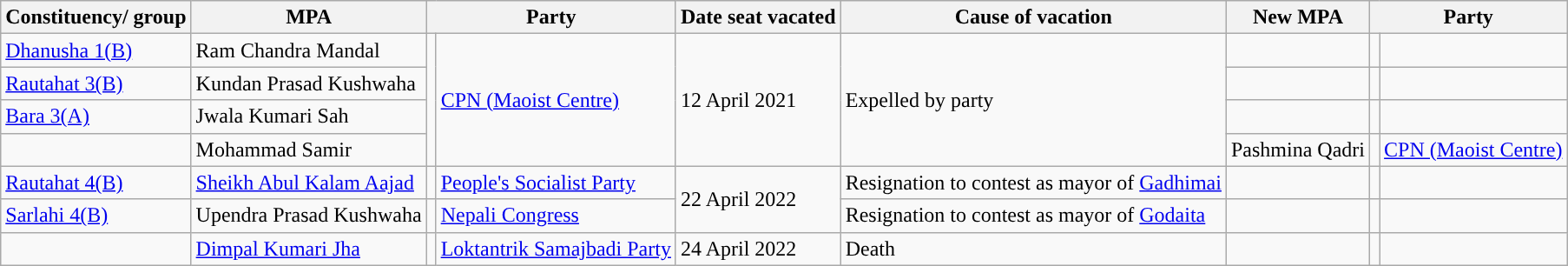<table class="wikitable">
<tr>
<th>Constituency/ group</th>
<th>MPA</th>
<th colspan="2">Party</th>
<th>Date seat vacated</th>
<th>Cause of vacation</th>
<th>New MPA</th>
<th colspan="2">Party</th>
</tr>
<tr>
<td><a href='#'>Dhanusha 1(B)</a></td>
<td>Ram Chandra Mandal</td>
<td rowspan="4"></td>
<td rowspan="4"><a href='#'>CPN (Maoist Centre)</a></td>
<td rowspan="4">12 April 2021</td>
<td rowspan="4">Expelled by party</td>
<td></td>
<td></td>
<td></td>
</tr>
<tr>
<td><a href='#'>Rautahat 3(B)</a></td>
<td>Kundan Prasad Kushwaha</td>
<td></td>
<td></td>
<td></td>
</tr>
<tr>
<td><a href='#'>Bara 3(A)</a></td>
<td>Jwala Kumari Sah</td>
<td></td>
<td></td>
<td></td>
</tr>
<tr>
<td></td>
<td>Mohammad Samir</td>
<td>Pashmina Qadri</td>
<td></td>
<td><a href='#'>CPN (Maoist Centre)</a></td>
</tr>
<tr>
<td><a href='#'>Rautahat 4(B)</a></td>
<td><a href='#'>Sheikh Abul Kalam Aajad</a></td>
<td></td>
<td><a href='#'>People's Socialist Party</a></td>
<td rowspan="2">22 April 2022</td>
<td>Resignation to contest as mayor of <a href='#'>Gadhimai</a></td>
<td></td>
<td></td>
<td></td>
</tr>
<tr>
<td><a href='#'>Sarlahi 4(B)</a></td>
<td>Upendra Prasad Kushwaha</td>
<td></td>
<td><a href='#'>Nepali Congress</a></td>
<td>Resignation to contest as mayor of <a href='#'>Godaita</a></td>
<td></td>
<td></td>
<td></td>
</tr>
<tr>
<td></td>
<td><a href='#'>Dimpal Kumari Jha</a></td>
<td></td>
<td><a href='#'>Loktantrik Samajbadi Party</a></td>
<td>24 April 2022</td>
<td>Death</td>
<td></td>
<td></td>
<td></td>
</tr>
</table>
